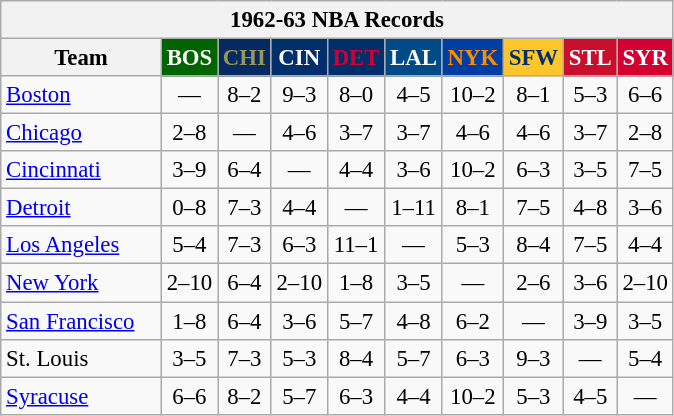<table class="wikitable" style="font-size:95%; text-align:center;">
<tr>
<th colspan=10>1962-63 NBA Records</th>
</tr>
<tr>
<th width=100>Team</th>
<th style="background:#006400;color:#FFFFFF;width=35">BOS</th>
<th style="background:#052A61;color:#979757;width=35">CHI</th>
<th style="background:#012F6B;color:#FFFFFF;width=35">CIN</th>
<th style="background:#012F6B;color:#D40032;width=35">DET</th>
<th style="background:#004B87;color:#FFFFFF;width=35">LAL</th>
<th style="background:#003EA4;color:#FF8C00;width=35">NYK</th>
<th style="background:#FFC62C;color:#012D6C;width=35">SFW</th>
<th style="background:#C90F2E;color:#FFFFFF;width=35">STL</th>
<th style="background:#D40032;color:#FFFFFF;width=35">SYR</th>
</tr>
<tr>
<td style="text-align:left;"><a href='#'>Boston</a></td>
<td>—</td>
<td>8–2</td>
<td>9–3</td>
<td>8–0</td>
<td>4–5</td>
<td>10–2</td>
<td>8–1</td>
<td>5–3</td>
<td>6–6</td>
</tr>
<tr>
<td style="text-align:left;"><a href='#'>Chicago</a></td>
<td>2–8</td>
<td>—</td>
<td>4–6</td>
<td>3–7</td>
<td>3–7</td>
<td>4–6</td>
<td>4–6</td>
<td>3–7</td>
<td>2–8</td>
</tr>
<tr>
<td style="text-align:left;"><a href='#'>Cincinnati</a></td>
<td>3–9</td>
<td>6–4</td>
<td>—</td>
<td>4–4</td>
<td>3–6</td>
<td>10–2</td>
<td>6–3</td>
<td>3–5</td>
<td>7–5</td>
</tr>
<tr>
<td style="text-align:left;"><a href='#'>Detroit</a></td>
<td>0–8</td>
<td>7–3</td>
<td>4–4</td>
<td>—</td>
<td>1–11</td>
<td>8–1</td>
<td>7–5</td>
<td>4–8</td>
<td>3–6</td>
</tr>
<tr>
<td style="text-align:left;"><a href='#'>Los Angeles</a></td>
<td>5–4</td>
<td>7–3</td>
<td>6–3</td>
<td>11–1</td>
<td>—</td>
<td>5–3</td>
<td>8–4</td>
<td>7–5</td>
<td>4–4</td>
</tr>
<tr>
<td style="text-align:left;"><a href='#'>New York</a></td>
<td>2–10</td>
<td>6–4</td>
<td>2–10</td>
<td>1–8</td>
<td>3–5</td>
<td>—</td>
<td>2–6</td>
<td>3–6</td>
<td>2–10</td>
</tr>
<tr>
<td style="text-align:left;"><a href='#'>San Francisco</a></td>
<td>1–8</td>
<td>6–4</td>
<td>3–6</td>
<td>5–7</td>
<td>4–8</td>
<td>6–2</td>
<td>—</td>
<td>3–9</td>
<td>3–5</td>
</tr>
<tr>
<td style="text-align:left;">St. Louis</td>
<td>3–5</td>
<td>7–3</td>
<td>5–3</td>
<td>8–4</td>
<td>5–7</td>
<td>6–3</td>
<td>9–3</td>
<td>—</td>
<td>5–4</td>
</tr>
<tr>
<td style="text-align:left;"><a href='#'>Syracuse</a></td>
<td>6–6</td>
<td>8–2</td>
<td>5–7</td>
<td>6–3</td>
<td>4–4</td>
<td>10–2</td>
<td>5–3</td>
<td>4–5</td>
<td>—</td>
</tr>
</table>
